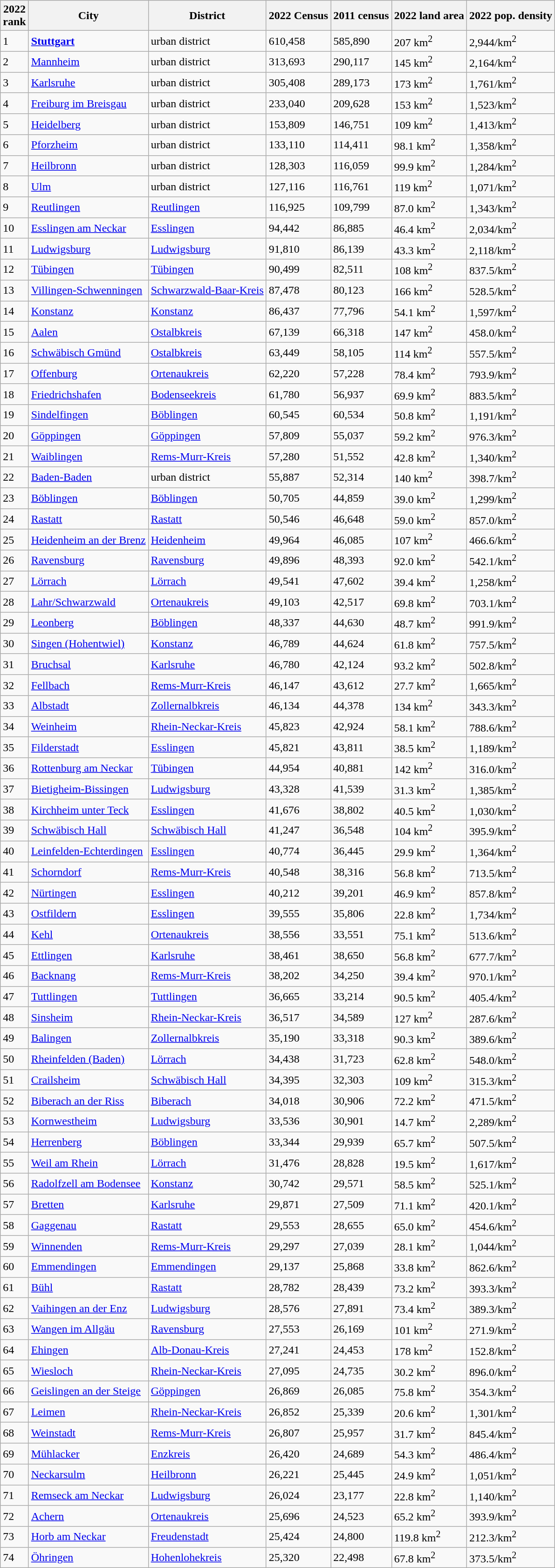<table class="wikitable sortable">
<tr>
<th>2022<br>rank</th>
<th>City</th>
<th>District</th>
<th>2022 Census</th>
<th>2011 census</th>
<th data-sort-type="number">2022 land area</th>
<th data-sort-type="number">2022 pop. density</th>
</tr>
<tr>
<td>1</td>
<td><strong><a href='#'>Stuttgart</a></strong></td>
<td>urban district</td>
<td>610,458</td>
<td>585,890</td>
<td>207 km<sup>2</sup></td>
<td>2,944/km<sup>2</sup></td>
</tr>
<tr>
<td>2</td>
<td><a href='#'>Mannheim</a></td>
<td>urban district</td>
<td>313,693</td>
<td>290,117</td>
<td>145 km<sup>2</sup></td>
<td>2,164/km<sup>2</sup></td>
</tr>
<tr>
<td>3</td>
<td><a href='#'>Karlsruhe</a></td>
<td>urban district</td>
<td>305,408</td>
<td>289,173</td>
<td>173 km<sup>2</sup></td>
<td>1,761/km<sup>2</sup></td>
</tr>
<tr>
<td>4</td>
<td><a href='#'>Freiburg im Breisgau</a></td>
<td>urban district</td>
<td>233,040</td>
<td>209,628</td>
<td>153 km<sup>2</sup></td>
<td>1,523/km<sup>2</sup></td>
</tr>
<tr>
<td>5</td>
<td><a href='#'>Heidelberg</a></td>
<td>urban district</td>
<td>153,809</td>
<td>146,751</td>
<td>109 km<sup>2</sup></td>
<td>1,413/km<sup>2</sup></td>
</tr>
<tr>
<td>6</td>
<td><a href='#'>Pforzheim</a></td>
<td>urban district</td>
<td>133,110</td>
<td>114,411</td>
<td>98.1 km<sup>2</sup></td>
<td>1,358/km<sup>2</sup></td>
</tr>
<tr>
<td>7</td>
<td><a href='#'>Heilbronn</a></td>
<td>urban district</td>
<td>128,303</td>
<td>116,059</td>
<td>99.9 km<sup>2</sup></td>
<td>1,284/km<sup>2</sup></td>
</tr>
<tr>
<td>8</td>
<td><a href='#'>Ulm</a></td>
<td>urban district</td>
<td>127,116</td>
<td>116,761</td>
<td>119 km<sup>2</sup></td>
<td>1,071/km<sup>2</sup></td>
</tr>
<tr>
<td>9</td>
<td><a href='#'>Reutlingen</a></td>
<td><a href='#'>Reutlingen</a></td>
<td>116,925</td>
<td>109,799</td>
<td>87.0 km<sup>2</sup></td>
<td>1,343/km<sup>2</sup></td>
</tr>
<tr>
<td>10</td>
<td><a href='#'>Esslingen am Neckar</a></td>
<td><a href='#'>Esslingen</a></td>
<td>94,442</td>
<td>86,885</td>
<td>46.4 km<sup>2</sup></td>
<td>2,034/km<sup>2</sup></td>
</tr>
<tr>
<td>11</td>
<td><a href='#'>Ludwigsburg</a></td>
<td><a href='#'>Ludwigsburg</a></td>
<td>91,810</td>
<td>86,139</td>
<td>43.3 km<sup>2</sup></td>
<td>2,118/km<sup>2</sup></td>
</tr>
<tr>
<td>12</td>
<td><a href='#'>Tübingen</a></td>
<td><a href='#'>Tübingen</a></td>
<td>90,499</td>
<td>82,511</td>
<td>108 km<sup>2</sup></td>
<td>837.5/km<sup>2</sup></td>
</tr>
<tr>
<td>13</td>
<td><a href='#'>Villingen-Schwenningen</a></td>
<td><a href='#'>Schwarzwald-Baar-Kreis</a></td>
<td>87,478</td>
<td>80,123</td>
<td>166 km<sup>2</sup></td>
<td>528.5/km<sup>2</sup></td>
</tr>
<tr>
<td>14</td>
<td><a href='#'>Konstanz</a></td>
<td><a href='#'>Konstanz</a></td>
<td>86,437</td>
<td>77,796</td>
<td>54.1 km<sup>2</sup></td>
<td>1,597/km<sup>2</sup></td>
</tr>
<tr>
<td>15</td>
<td><a href='#'>Aalen</a></td>
<td><a href='#'>Ostalbkreis</a></td>
<td>67,139</td>
<td>66,318</td>
<td>147 km<sup>2</sup></td>
<td>458.0/km<sup>2</sup></td>
</tr>
<tr>
<td>16</td>
<td><a href='#'>Schwäbisch Gmünd</a></td>
<td><a href='#'>Ostalbkreis</a></td>
<td>63,449</td>
<td>58,105</td>
<td>114 km<sup>2</sup></td>
<td>557.5/km<sup>2</sup></td>
</tr>
<tr>
<td>17</td>
<td><a href='#'>Offenburg</a></td>
<td><a href='#'>Ortenaukreis</a></td>
<td>62,220</td>
<td>57,228</td>
<td>78.4 km<sup>2</sup></td>
<td>793.9/km<sup>2</sup></td>
</tr>
<tr>
<td>18</td>
<td><a href='#'>Friedrichshafen</a></td>
<td><a href='#'>Bodenseekreis</a></td>
<td>61,780</td>
<td>56,937</td>
<td>69.9 km<sup>2</sup></td>
<td>883.5/km<sup>2</sup></td>
</tr>
<tr>
<td>19</td>
<td><a href='#'>Sindelfingen</a></td>
<td><a href='#'>Böblingen</a></td>
<td>60,545</td>
<td>60,534</td>
<td>50.8 km<sup>2</sup></td>
<td>1,191/km<sup>2</sup></td>
</tr>
<tr>
<td>20</td>
<td><a href='#'>Göppingen</a></td>
<td><a href='#'>Göppingen</a></td>
<td>57,809</td>
<td>55,037</td>
<td>59.2 km<sup>2</sup></td>
<td>976.3/km<sup>2</sup></td>
</tr>
<tr>
<td>21</td>
<td><a href='#'>Waiblingen</a></td>
<td><a href='#'>Rems-Murr-Kreis</a></td>
<td>57,280</td>
<td>51,552</td>
<td>42.8 km<sup>2</sup></td>
<td>1,340/km<sup>2</sup></td>
</tr>
<tr>
<td>22</td>
<td><a href='#'>Baden-Baden</a></td>
<td>urban district</td>
<td>55,887</td>
<td>52,314</td>
<td>140 km<sup>2</sup></td>
<td>398.7/km<sup>2</sup></td>
</tr>
<tr>
<td>23</td>
<td><a href='#'>Böblingen</a></td>
<td><a href='#'>Böblingen</a></td>
<td>50,705</td>
<td>44,859</td>
<td>39.0 km<sup>2</sup></td>
<td>1,299/km<sup>2</sup></td>
</tr>
<tr>
<td>24</td>
<td><a href='#'>Rastatt</a></td>
<td><a href='#'>Rastatt</a></td>
<td>50,546</td>
<td>46,648</td>
<td>59.0 km<sup>2</sup></td>
<td>857.0/km<sup>2</sup></td>
</tr>
<tr>
<td>25</td>
<td><a href='#'>Heidenheim an der Brenz</a></td>
<td><a href='#'>Heidenheim</a></td>
<td>49,964</td>
<td>46,085</td>
<td>107 km<sup>2</sup></td>
<td>466.6/km<sup>2</sup></td>
</tr>
<tr>
<td>26</td>
<td><a href='#'>Ravensburg</a></td>
<td><a href='#'>Ravensburg</a></td>
<td>49,896</td>
<td>48,393</td>
<td>92.0 km<sup>2</sup></td>
<td>542.1/km<sup>2</sup></td>
</tr>
<tr>
<td>27</td>
<td><a href='#'>Lörrach</a></td>
<td><a href='#'>Lörrach</a></td>
<td>49,541</td>
<td>47,602</td>
<td>39.4 km<sup>2</sup></td>
<td>1,258/km<sup>2</sup></td>
</tr>
<tr>
<td>28</td>
<td><a href='#'>Lahr/Schwarzwald</a></td>
<td><a href='#'>Ortenaukreis</a></td>
<td>49,103</td>
<td>42,517</td>
<td>69.8 km<sup>2</sup></td>
<td>703.1/km<sup>2</sup></td>
</tr>
<tr>
<td>29</td>
<td><a href='#'>Leonberg</a></td>
<td><a href='#'>Böblingen</a></td>
<td>48,337</td>
<td>44,630</td>
<td>48.7 km<sup>2</sup></td>
<td>991.9/km<sup>2</sup></td>
</tr>
<tr>
<td>30</td>
<td><a href='#'>Singen (Hohentwiel)</a></td>
<td><a href='#'>Konstanz</a></td>
<td>46,789</td>
<td>44,624</td>
<td>61.8 km<sup>2</sup></td>
<td>757.5/km<sup>2</sup></td>
</tr>
<tr>
<td>31</td>
<td><a href='#'>Bruchsal</a></td>
<td><a href='#'>Karlsruhe</a></td>
<td>46,780</td>
<td>42,124</td>
<td>93.2 km<sup>2</sup></td>
<td>502.8/km<sup>2</sup></td>
</tr>
<tr>
<td>32</td>
<td><a href='#'>Fellbach</a></td>
<td><a href='#'>Rems-Murr-Kreis</a></td>
<td>46,147</td>
<td>43,612</td>
<td>27.7 km<sup>2</sup></td>
<td>1,665/km<sup>2</sup></td>
</tr>
<tr>
<td>33</td>
<td><a href='#'>Albstadt</a></td>
<td><a href='#'>Zollernalbkreis</a></td>
<td>46,134</td>
<td>44,378</td>
<td>134 km<sup>2</sup></td>
<td>343.3/km<sup>2</sup></td>
</tr>
<tr>
<td>34</td>
<td><a href='#'>Weinheim</a></td>
<td><a href='#'>Rhein-Neckar-Kreis</a></td>
<td>45,823</td>
<td>42,924</td>
<td>58.1 km<sup>2</sup></td>
<td>788.6/km<sup>2</sup></td>
</tr>
<tr>
<td>35</td>
<td><a href='#'>Filderstadt</a></td>
<td><a href='#'>Esslingen</a></td>
<td>45,821</td>
<td>43,811</td>
<td>38.5 km<sup>2</sup></td>
<td>1,189/km<sup>2</sup></td>
</tr>
<tr>
<td>36</td>
<td><a href='#'>Rottenburg am Neckar</a></td>
<td><a href='#'>Tübingen</a></td>
<td>44,954</td>
<td>40,881</td>
<td>142 km<sup>2</sup></td>
<td>316.0/km<sup>2</sup></td>
</tr>
<tr>
<td>37</td>
<td><a href='#'>Bietigheim-Bissingen</a></td>
<td><a href='#'>Ludwigsburg</a></td>
<td>43,328</td>
<td>41,539</td>
<td>31.3 km<sup>2</sup></td>
<td>1,385/km<sup>2</sup></td>
</tr>
<tr>
<td>38</td>
<td><a href='#'>Kirchheim unter Teck</a></td>
<td><a href='#'>Esslingen</a></td>
<td>41,676</td>
<td>38,802</td>
<td>40.5 km<sup>2</sup></td>
<td>1,030/km<sup>2</sup></td>
</tr>
<tr>
<td>39</td>
<td><a href='#'>Schwäbisch Hall</a></td>
<td><a href='#'>Schwäbisch Hall</a></td>
<td>41,247</td>
<td>36,548</td>
<td>104 km<sup>2</sup></td>
<td>395.9/km<sup>2</sup></td>
</tr>
<tr>
<td>40</td>
<td><a href='#'>Leinfelden-Echterdingen</a></td>
<td><a href='#'>Esslingen</a></td>
<td>40,774</td>
<td>36,445</td>
<td>29.9 km<sup>2</sup></td>
<td>1,364/km<sup>2</sup></td>
</tr>
<tr>
<td>41</td>
<td><a href='#'>Schorndorf</a></td>
<td><a href='#'>Rems-Murr-Kreis</a></td>
<td>40,548</td>
<td>38,316</td>
<td>56.8 km<sup>2</sup></td>
<td>713.5/km<sup>2</sup></td>
</tr>
<tr>
<td>42</td>
<td><a href='#'>Nürtingen</a></td>
<td><a href='#'>Esslingen</a></td>
<td>40,212</td>
<td>39,201</td>
<td>46.9 km<sup>2</sup></td>
<td>857.8/km<sup>2</sup></td>
</tr>
<tr>
<td>43</td>
<td><a href='#'>Ostfildern</a></td>
<td><a href='#'>Esslingen</a></td>
<td>39,555</td>
<td>35,806</td>
<td>22.8 km<sup>2</sup></td>
<td>1,734/km<sup>2</sup></td>
</tr>
<tr>
<td>44</td>
<td><a href='#'>Kehl</a></td>
<td><a href='#'>Ortenaukreis</a></td>
<td>38,556</td>
<td>33,551</td>
<td>75.1 km<sup>2</sup></td>
<td>513.6/km<sup>2</sup></td>
</tr>
<tr>
<td>45</td>
<td><a href='#'>Ettlingen</a></td>
<td><a href='#'>Karlsruhe</a></td>
<td>38,461</td>
<td>38,650</td>
<td>56.8 km<sup>2</sup></td>
<td>677.7/km<sup>2</sup></td>
</tr>
<tr>
<td>46</td>
<td><a href='#'>Backnang</a></td>
<td><a href='#'>Rems-Murr-Kreis</a></td>
<td>38,202</td>
<td>34,250</td>
<td>39.4 km<sup>2</sup></td>
<td>970.1/km<sup>2</sup></td>
</tr>
<tr>
<td>47</td>
<td><a href='#'>Tuttlingen</a></td>
<td><a href='#'>Tuttlingen</a></td>
<td>36,665</td>
<td>33,214</td>
<td>90.5 km<sup>2</sup></td>
<td>405.4/km<sup>2</sup></td>
</tr>
<tr>
<td>48</td>
<td><a href='#'>Sinsheim</a></td>
<td><a href='#'>Rhein-Neckar-Kreis</a></td>
<td>36,517</td>
<td>34,589</td>
<td>127 km<sup>2</sup></td>
<td>287.6/km<sup>2</sup></td>
</tr>
<tr>
<td>49</td>
<td><a href='#'>Balingen</a></td>
<td><a href='#'>Zollernalbkreis</a></td>
<td>35,190</td>
<td>33,318</td>
<td>90.3 km<sup>2</sup></td>
<td>389.6/km<sup>2</sup></td>
</tr>
<tr>
<td>50</td>
<td><a href='#'>Rheinfelden (Baden)</a></td>
<td><a href='#'>Lörrach</a></td>
<td>34,438</td>
<td>31,723</td>
<td>62.8 km<sup>2</sup></td>
<td>548.0/km<sup>2</sup></td>
</tr>
<tr>
<td>51</td>
<td><a href='#'>Crailsheim</a></td>
<td><a href='#'>Schwäbisch Hall</a></td>
<td>34,395</td>
<td>32,303</td>
<td>109 km<sup>2</sup></td>
<td>315.3/km<sup>2</sup></td>
</tr>
<tr>
<td>52</td>
<td><a href='#'>Biberach an der Riss</a></td>
<td><a href='#'>Biberach</a></td>
<td>34,018</td>
<td>30,906</td>
<td>72.2 km<sup>2</sup></td>
<td>471.5/km<sup>2</sup></td>
</tr>
<tr>
<td>53</td>
<td><a href='#'>Kornwestheim</a></td>
<td><a href='#'>Ludwigsburg</a></td>
<td>33,536</td>
<td>30,901</td>
<td>14.7 km<sup>2</sup></td>
<td>2,289/km<sup>2</sup></td>
</tr>
<tr>
<td>54</td>
<td><a href='#'>Herrenberg</a></td>
<td><a href='#'>Böblingen</a></td>
<td>33,344</td>
<td>29,939</td>
<td>65.7 km<sup>2</sup></td>
<td>507.5/km<sup>2</sup></td>
</tr>
<tr>
<td>55</td>
<td><a href='#'>Weil am Rhein</a></td>
<td><a href='#'>Lörrach</a></td>
<td>31,476</td>
<td>28,828</td>
<td>19.5 km<sup>2</sup></td>
<td>1,617/km<sup>2</sup></td>
</tr>
<tr>
<td>56</td>
<td><a href='#'>Radolfzell am Bodensee</a></td>
<td><a href='#'>Konstanz</a></td>
<td>30,742</td>
<td>29,571</td>
<td>58.5 km<sup>2</sup></td>
<td>525.1/km<sup>2</sup></td>
</tr>
<tr>
<td>57</td>
<td><a href='#'>Bretten</a></td>
<td><a href='#'>Karlsruhe</a></td>
<td>29,871</td>
<td>27,509</td>
<td>71.1 km<sup>2</sup></td>
<td>420.1/km<sup>2</sup></td>
</tr>
<tr>
<td>58</td>
<td><a href='#'>Gaggenau</a></td>
<td><a href='#'>Rastatt</a></td>
<td>29,553</td>
<td>28,655</td>
<td>65.0 km<sup>2</sup></td>
<td>454.6/km<sup>2</sup></td>
</tr>
<tr>
<td>59</td>
<td><a href='#'>Winnenden</a></td>
<td><a href='#'>Rems-Murr-Kreis</a></td>
<td>29,297</td>
<td>27,039</td>
<td>28.1 km<sup>2</sup></td>
<td>1,044/km<sup>2</sup></td>
</tr>
<tr>
<td>60</td>
<td><a href='#'>Emmendingen</a></td>
<td><a href='#'>Emmendingen</a></td>
<td>29,137</td>
<td>25,868</td>
<td>33.8 km<sup>2</sup></td>
<td>862.6/km<sup>2</sup></td>
</tr>
<tr>
<td>61</td>
<td><a href='#'>Bühl</a></td>
<td><a href='#'>Rastatt</a></td>
<td>28,782</td>
<td>28,439</td>
<td>73.2 km<sup>2</sup></td>
<td>393.3/km<sup>2</sup></td>
</tr>
<tr>
<td>62</td>
<td><a href='#'>Vaihingen an der Enz</a></td>
<td><a href='#'>Ludwigsburg</a></td>
<td>28,576</td>
<td>27,891</td>
<td>73.4 km<sup>2</sup></td>
<td>389.3/km<sup>2</sup></td>
</tr>
<tr>
<td>63</td>
<td><a href='#'>Wangen im Allgäu</a></td>
<td><a href='#'>Ravensburg</a></td>
<td>27,553</td>
<td>26,169</td>
<td>101 km<sup>2</sup></td>
<td>271.9/km<sup>2</sup></td>
</tr>
<tr>
<td>64</td>
<td><a href='#'>Ehingen</a></td>
<td><a href='#'>Alb-Donau-Kreis</a></td>
<td>27,241</td>
<td>24,453</td>
<td>178 km<sup>2</sup></td>
<td>152.8/km<sup>2</sup></td>
</tr>
<tr>
<td>65</td>
<td><a href='#'>Wiesloch</a></td>
<td><a href='#'>Rhein-Neckar-Kreis</a></td>
<td>27,095</td>
<td>24,735</td>
<td>30.2 km<sup>2</sup></td>
<td>896.0/km<sup>2</sup></td>
</tr>
<tr>
<td>66</td>
<td><a href='#'>Geislingen an der Steige</a></td>
<td><a href='#'>Göppingen</a></td>
<td>26,869</td>
<td>26,085</td>
<td>75.8 km<sup>2</sup></td>
<td>354.3/km<sup>2</sup></td>
</tr>
<tr>
<td>67</td>
<td><a href='#'>Leimen</a></td>
<td><a href='#'>Rhein-Neckar-Kreis</a></td>
<td>26,852</td>
<td>25,339</td>
<td>20.6 km<sup>2</sup></td>
<td>1,301/km<sup>2</sup></td>
</tr>
<tr>
<td>68</td>
<td><a href='#'>Weinstadt</a></td>
<td><a href='#'>Rems-Murr-Kreis</a></td>
<td>26,807</td>
<td>25,957</td>
<td>31.7 km<sup>2</sup></td>
<td>845.4/km<sup>2</sup></td>
</tr>
<tr>
<td>69</td>
<td><a href='#'>Mühlacker</a></td>
<td><a href='#'>Enzkreis</a></td>
<td>26,420</td>
<td>24,689</td>
<td>54.3 km<sup>2</sup></td>
<td>486.4/km<sup>2</sup></td>
</tr>
<tr>
<td>70</td>
<td><a href='#'>Neckarsulm</a></td>
<td><a href='#'>Heilbronn</a></td>
<td>26,221</td>
<td>25,445</td>
<td>24.9 km<sup>2</sup></td>
<td>1,051/km<sup>2</sup></td>
</tr>
<tr>
<td>71</td>
<td><a href='#'>Remseck am Neckar</a></td>
<td><a href='#'>Ludwigsburg</a></td>
<td>26,024</td>
<td>23,177</td>
<td>22.8 km<sup>2</sup></td>
<td>1,140/km<sup>2</sup></td>
</tr>
<tr>
<td>72</td>
<td><a href='#'>Achern</a></td>
<td><a href='#'>Ortenaukreis</a></td>
<td>25,696</td>
<td>24,523</td>
<td>65.2 km<sup>2</sup></td>
<td>393.9/km<sup>2</sup></td>
</tr>
<tr>
<td>73</td>
<td><a href='#'>Horb am Neckar</a></td>
<td><a href='#'>Freudenstadt</a></td>
<td>25,424</td>
<td>24,800</td>
<td>119.8 km<sup>2</sup></td>
<td>212.3/km<sup>2</sup></td>
</tr>
<tr>
<td>74</td>
<td><a href='#'>Öhringen</a></td>
<td><a href='#'>Hohenlohekreis</a></td>
<td>25,320</td>
<td>22,498</td>
<td>67.8 km<sup>2</sup></td>
<td>373.5/km<sup>2</sup></td>
</tr>
</table>
